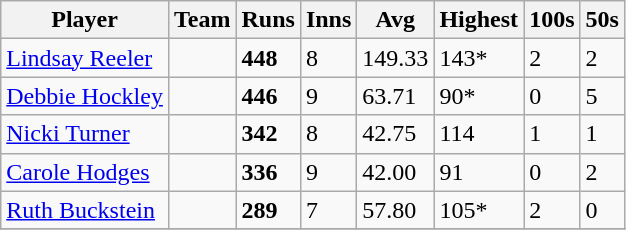<table class="wikitable">
<tr>
<th>Player</th>
<th>Team</th>
<th>Runs</th>
<th>Inns</th>
<th>Avg</th>
<th>Highest</th>
<th>100s</th>
<th>50s</th>
</tr>
<tr>
<td><a href='#'>Lindsay Reeler</a></td>
<td></td>
<td><strong>448</strong></td>
<td>8</td>
<td>149.33</td>
<td>143*</td>
<td>2</td>
<td>2</td>
</tr>
<tr>
<td><a href='#'>Debbie Hockley</a></td>
<td></td>
<td><strong>446</strong></td>
<td>9</td>
<td>63.71</td>
<td>90*</td>
<td>0</td>
<td>5</td>
</tr>
<tr>
<td><a href='#'>Nicki Turner</a></td>
<td></td>
<td><strong>342</strong></td>
<td>8</td>
<td>42.75</td>
<td>114</td>
<td>1</td>
<td>1</td>
</tr>
<tr>
<td><a href='#'>Carole Hodges</a></td>
<td></td>
<td><strong>336</strong></td>
<td>9</td>
<td>42.00</td>
<td>91</td>
<td>0</td>
<td>2</td>
</tr>
<tr>
<td><a href='#'>Ruth Buckstein</a></td>
<td></td>
<td><strong>289</strong></td>
<td>7</td>
<td>57.80</td>
<td>105*</td>
<td>2</td>
<td>0</td>
</tr>
<tr>
</tr>
</table>
